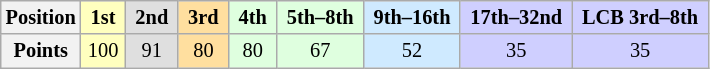<table class="wikitable" style="font-size: 85%; text-align:center">
<tr>
<th>Position</th>
<th style="background-color:#ffffbf"> 1st </th>
<th style="background-color:#dfdfdf"> 2nd </th>
<th style="background-color:#ffdf9f"> 3rd </th>
<th style="background-color:#dfffdf"> 4th </th>
<th style="background-color:#dfffdf"> 5th–8th </th>
<th style="background-color:#cfeaff"> 9th–16th </th>
<th style="background-color:#cfcfff"> 17th–32nd </th>
<th style="background-color:#cfcfff"> LCB 3rd–8th </th>
</tr>
<tr>
<th>Points</th>
<td style="background-color:#ffffbf">100</td>
<td style="background-color:#dfdfdf">91</td>
<td style="background-color:#ffdf9f">80</td>
<td style="background-color:#dfffdf">80</td>
<td style="background-color:#dfffdf">67</td>
<td style="background-color:#cfeaff">52</td>
<td style="background-color:#cfcfff">35</td>
<td style="background-color:#cfcfff">35</td>
</tr>
</table>
